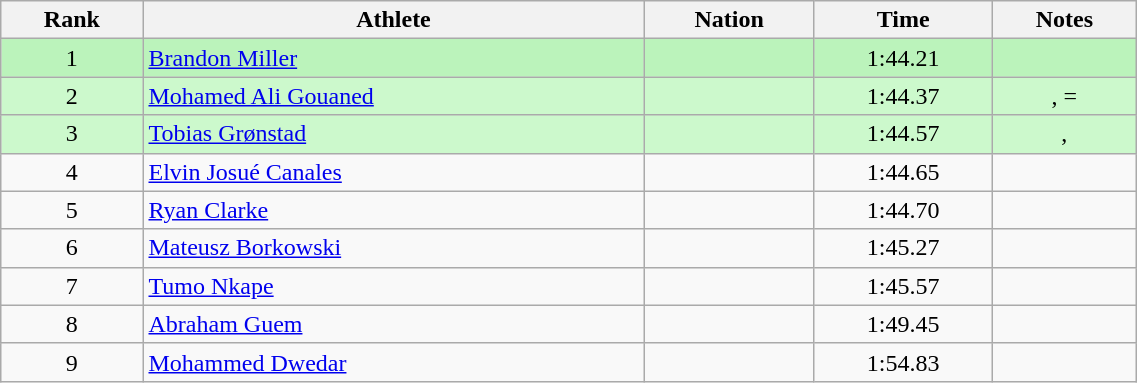<table class="wikitable sortable" style="text-align:center;width: 60%;">
<tr>
<th>Rank</th>
<th>Athlete</th>
<th>Nation</th>
<th>Time</th>
<th>Notes</th>
</tr>
<tr bgcolor=#bbf3bb>
<td>1</td>
<td align=left><a href='#'>Brandon Miller</a></td>
<td align=left></td>
<td>1:44.21</td>
<td></td>
</tr>
<tr bgcolor=#ccf9cc>
<td>2</td>
<td align=left><a href='#'>Mohamed Ali Gouaned</a></td>
<td align=left></td>
<td>1:44.37</td>
<td>, =</td>
</tr>
<tr bgcolor=#ccf9cc>
<td>3</td>
<td align=left><a href='#'>Tobias Grønstad</a></td>
<td align=left></td>
<td>1:44.57</td>
<td>, </td>
</tr>
<tr>
<td>4</td>
<td align=left><a href='#'>Elvin Josué Canales</a></td>
<td align=left></td>
<td>1:44.65</td>
<td></td>
</tr>
<tr>
<td>5</td>
<td align=left><a href='#'>Ryan Clarke</a></td>
<td align=left></td>
<td>1:44.70</td>
<td></td>
</tr>
<tr>
<td>6</td>
<td align=left><a href='#'>Mateusz Borkowski</a></td>
<td align=left></td>
<td>1:45.27</td>
<td></td>
</tr>
<tr>
<td>7</td>
<td align=left><a href='#'>Tumo Nkape</a></td>
<td align=left></td>
<td>1:45.57</td>
<td></td>
</tr>
<tr>
<td>8</td>
<td align=left><a href='#'>Abraham Guem</a></td>
<td align=left></td>
<td>1:49.45</td>
<td></td>
</tr>
<tr>
<td>9</td>
<td align=left><a href='#'>Mohammed Dwedar</a></td>
<td align=left></td>
<td>1:54.83</td>
<td></td>
</tr>
</table>
